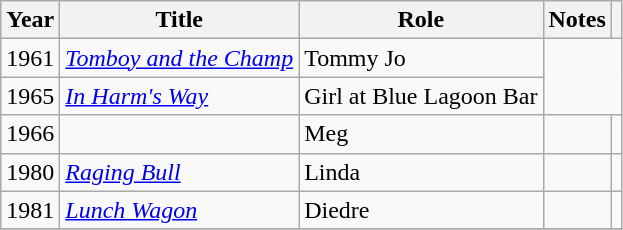<table class="wikitable sortable plainrowheaders">
<tr>
<th scope="col">Year</th>
<th scope="col">Title</th>
<th scope="col">Role</th>
<th scope="col" class="unsortable">Notes</th>
<th scope="col" class="unsortable"></th>
</tr>
<tr>
<td>1961</td>
<td><em><a href='#'>Tomboy and the Champ</a></em></td>
<td>Tommy Jo</td>
</tr>
<tr>
<td>1965</td>
<td><em><a href='#'>In Harm's Way</a></em></td>
<td>Girl at Blue Lagoon Bar</td>
</tr>
<tr>
<td>1966</td>
<td><em></em></td>
<td>Meg</td>
<td></td>
<td></td>
</tr>
<tr>
<td>1980</td>
<td><em><a href='#'>Raging Bull</a></em></td>
<td>Linda</td>
<td></td>
<td></td>
</tr>
<tr>
<td>1981</td>
<td><em><a href='#'>Lunch Wagon</a></em></td>
<td>Diedre</td>
<td></td>
<td></td>
</tr>
<tr>
</tr>
</table>
